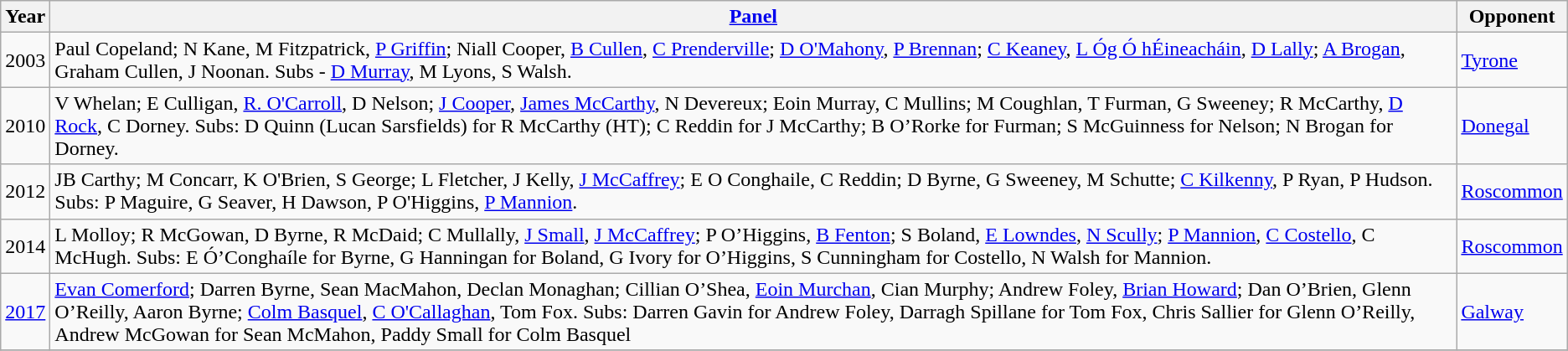<table class="wikitable">
<tr>
<th>Year</th>
<th><a href='#'>Panel</a></th>
<th>Opponent</th>
</tr>
<tr>
<td>2003</td>
<td>Paul Copeland; N Kane, M Fitzpatrick, <a href='#'>P Griffin</a>; Niall Cooper, <a href='#'>B Cullen</a>, <a href='#'>C Prenderville</a>; <a href='#'>D O'Mahony</a>, <a href='#'>P Brennan</a>; <a href='#'>C Keaney</a>, <a href='#'>L Óg Ó hÉineacháin</a>, <a href='#'>D Lally</a>; <a href='#'>A Brogan</a>, Graham Cullen, J Noonan. Subs - <a href='#'>D Murray</a>, M Lyons, S Walsh.</td>
<td><a href='#'>Tyrone</a></td>
</tr>
<tr>
<td>2010</td>
<td>V Whelan; E Culligan, <a href='#'>R. O'Carroll</a>, D Nelson; <a href='#'>J Cooper</a>, <a href='#'>James McCarthy</a>, N Devereux; Eoin Murray, C Mullins; M Coughlan, T Furman, G Sweeney; R McCarthy, <a href='#'>D Rock</a>, C Dorney. Subs: D Quinn (Lucan Sarsfields) for R McCarthy (HT); C Reddin for J McCarthy; B O’Rorke for Furman; S McGuinness for Nelson; N Brogan for Dorney.</td>
<td><a href='#'>Donegal</a></td>
</tr>
<tr>
<td>2012</td>
<td>JB Carthy; M Concarr, K O'Brien, S George; L Fletcher, J Kelly, <a href='#'>J McCaffrey</a>; E O Conghaile, C Reddin; D Byrne, G Sweeney, M Schutte; <a href='#'>C Kilkenny</a>, P Ryan, P Hudson. Subs: P Maguire, G Seaver, H Dawson, P O'Higgins, <a href='#'>P Mannion</a>.</td>
<td><a href='#'>Roscommon</a></td>
</tr>
<tr>
<td>2014</td>
<td>L Molloy;  R McGowan, D Byrne, R McDaid; C Mullally, <a href='#'>J Small</a>, <a href='#'>J McCaffrey</a>; P O’Higgins, <a href='#'>B Fenton</a>; S Boland, <a href='#'>E Lowndes</a>, <a href='#'>N Scully</a>; <a href='#'>P Mannion</a>, <a href='#'>C Costello</a>, C McHugh. Subs: E Ó’Conghaíle for Byrne, G Hanningan for Boland, G Ivory for O’Higgins, S Cunningham for Costello, N Walsh for Mannion.</td>
<td><a href='#'>Roscommon</a></td>
</tr>
<tr>
<td><a href='#'>2017</a></td>
<td><a href='#'>Evan Comerford</a>; Darren Byrne, Sean MacMahon, Declan Monaghan; Cillian O’Shea, <a href='#'>Eoin Murchan</a>, Cian Murphy; Andrew Foley, <a href='#'>Brian Howard</a>; Dan O’Brien, Glenn O’Reilly, Aaron Byrne; <a href='#'>Colm Basquel</a>, <a href='#'>C O'Callaghan</a>, Tom Fox. Subs: Darren Gavin for Andrew Foley, Darragh Spillane for Tom Fox, Chris Sallier for Glenn O’Reilly, Andrew McGowan for Sean McMahon, Paddy Small for Colm Basquel</td>
<td><a href='#'>Galway</a></td>
</tr>
<tr>
</tr>
</table>
